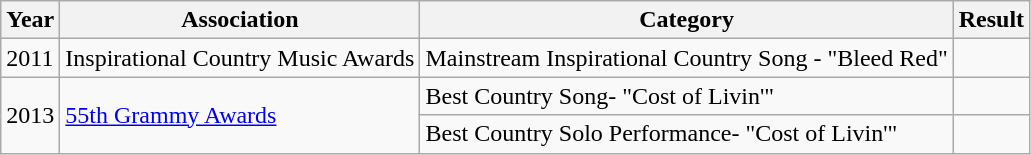<table class="wikitable">
<tr>
<th>Year</th>
<th>Association</th>
<th>Category</th>
<th>Result</th>
</tr>
<tr>
<td>2011</td>
<td>Inspirational Country Music Awards</td>
<td>Mainstream Inspirational Country Song - "Bleed Red"</td>
<td></td>
</tr>
<tr>
<td rowspan="2">2013</td>
<td rowspan="2"><a href='#'>55th Grammy Awards</a></td>
<td>Best Country Song- "Cost of Livin'"</td>
<td></td>
</tr>
<tr>
<td>Best Country Solo Performance- "Cost of Livin'"</td>
<td></td>
</tr>
</table>
